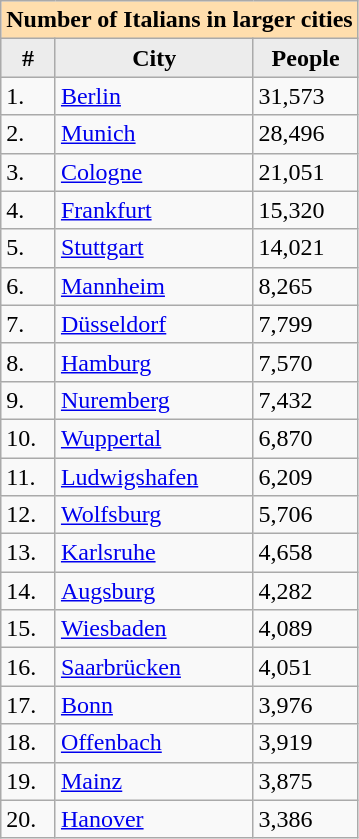<table class="wikitable">
<tr>
<td colspan="10"  style="text-align:center; background:#ffdead;"><strong>Number of Italians in larger cities </strong></td>
</tr>
<tr style="background:#ddd;">
<th style="background:#ececec;">#</th>
<th style="background:#ececec;">City</th>
<th style="background:#ececec;">People</th>
</tr>
<tr style="text-align:left;">
<td>1.</td>
<td><a href='#'>Berlin</a></td>
<td>31,573</td>
</tr>
<tr style="text-align:left;">
<td>2.</td>
<td><a href='#'>Munich</a></td>
<td>28,496</td>
</tr>
<tr style="text-align:left;">
<td>3.</td>
<td><a href='#'>Cologne</a></td>
<td>21,051</td>
</tr>
<tr style="text-align:left;">
<td>4.</td>
<td><a href='#'>Frankfurt</a></td>
<td>15,320</td>
</tr>
<tr style="text-align:left;">
<td>5.</td>
<td><a href='#'>Stuttgart</a></td>
<td>14,021</td>
</tr>
<tr style="text-align:left;">
<td>6.</td>
<td><a href='#'>Mannheim</a></td>
<td>8,265</td>
</tr>
<tr style="text-align:left;">
<td>7.</td>
<td><a href='#'>Düsseldorf</a></td>
<td>7,799</td>
</tr>
<tr style="text-align:left;">
<td>8.</td>
<td><a href='#'>Hamburg</a></td>
<td>7,570</td>
</tr>
<tr style="text-align:left;">
<td>9.</td>
<td><a href='#'>Nuremberg</a></td>
<td>7,432</td>
</tr>
<tr style="text-align:left;">
<td>10.</td>
<td><a href='#'>Wuppertal</a></td>
<td>6,870</td>
</tr>
<tr style="text-align:left;">
<td>11.</td>
<td><a href='#'>Ludwigshafen</a></td>
<td>6,209</td>
</tr>
<tr style="text-align:left;">
<td>12.</td>
<td><a href='#'>Wolfsburg</a></td>
<td>5,706</td>
</tr>
<tr style="text-align:left;">
<td>13.</td>
<td><a href='#'>Karlsruhe</a></td>
<td>4,658</td>
</tr>
<tr style="text-align:left;">
<td>14.</td>
<td><a href='#'>Augsburg</a></td>
<td>4,282</td>
</tr>
<tr style="text-align:left;">
<td>15.</td>
<td><a href='#'>Wiesbaden</a></td>
<td>4,089</td>
</tr>
<tr style="text-align:left;">
<td>16.</td>
<td><a href='#'>Saarbrücken</a></td>
<td>4,051</td>
</tr>
<tr style="text-align:left;">
<td>17.</td>
<td><a href='#'>Bonn</a></td>
<td>3,976</td>
</tr>
<tr style="text-align:left;">
<td>18.</td>
<td><a href='#'>Offenbach</a></td>
<td>3,919</td>
</tr>
<tr style="text-align:left;">
<td>19.</td>
<td><a href='#'>Mainz</a></td>
<td>3,875</td>
</tr>
<tr style="text-align:left;">
<td>20.</td>
<td><a href='#'>Hanover</a></td>
<td>3,386</td>
</tr>
</table>
